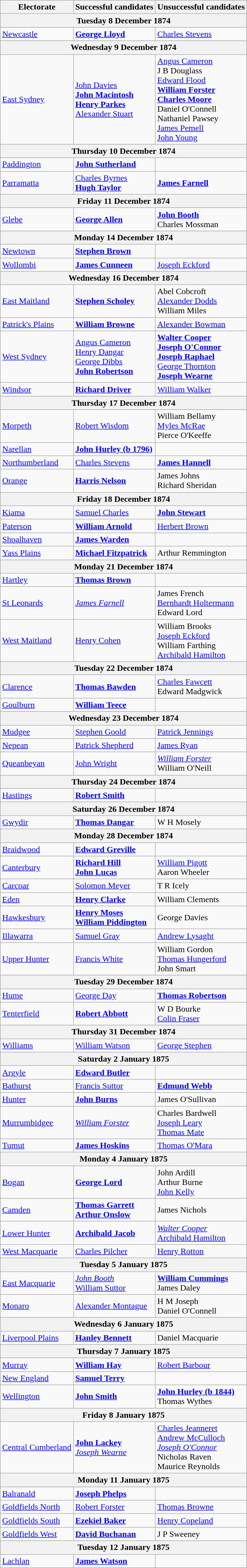<table class="wikitable">
<tr>
<th>Electorate</th>
<th>Successful candidates</th>
<th>Unsuccessful candidates</th>
</tr>
<tr bgcolor="#cccccc">
<th colspan=3>Tuesday 8 December 1874</th>
</tr>
<tr>
<td><a href='#'>Newcastle</a></td>
<td><strong><a href='#'>George Lloyd</a></strong></td>
<td><a href='#'>Charles Stevens</a></td>
</tr>
<tr bgcolor="#cccccc">
<th colspan=3>Wednesday 9 December 1874</th>
</tr>
<tr>
<td><a href='#'>East Sydney</a></td>
<td><a href='#'>John Davies</a> <br> <strong><a href='#'>John Macintosh</a></strong> <br> <strong><a href='#'>Henry Parkes</a></strong> <br> <a href='#'>Alexander Stuart</a></td>
<td><a href='#'>Angus Cameron</a> <br> J B Douglass <br> <a href='#'>Edward Flood</a> <br> <strong><a href='#'>William Forster</a></strong> <br> <strong><a href='#'>Charles Moore</a></strong> <br> Daniel O'Connell <br> Nathaniel Pawsey <br> <a href='#'>James Pemell</a> <br> <a href='#'>John Young</a></td>
</tr>
<tr bgcolor="#cccccc">
<th colspan=3>Thursday 10 December 1874</th>
</tr>
<tr>
<td><a href='#'>Paddington</a></td>
<td><strong><a href='#'>John Sutherland</a></strong></td>
<td></td>
</tr>
<tr>
<td><a href='#'>Parramatta</a></td>
<td><a href='#'>Charles Byrnes</a> <br> <strong><a href='#'>Hugh Taylor</a></strong></td>
<td><strong><a href='#'>James Farnell</a></strong></td>
</tr>
<tr bgcolor="#cccccc">
<th colspan=3>Friday 11 December 1874</th>
</tr>
<tr>
<td><a href='#'>Glebe</a></td>
<td><strong><a href='#'>George Allen</a></strong></td>
<td><strong><a href='#'>John Booth</a></strong> <br> Charles Mossman</td>
</tr>
<tr bgcolor="#cccccc">
<th colspan=3>Monday 14 December 1874</th>
</tr>
<tr>
<td><a href='#'>Newtown</a></td>
<td><strong><a href='#'>Stephen Brown</a></strong></td>
<td></td>
</tr>
<tr>
<td><a href='#'>Wollombi</a></td>
<td><strong><a href='#'>James Cunneen</a></strong></td>
<td><a href='#'>Joseph Eckford</a></td>
</tr>
<tr bgcolor="#cccccc">
<th colspan=3>Wednesday 16 December 1874</th>
</tr>
<tr>
<td><a href='#'>East Maitland</a></td>
<td><strong><a href='#'>Stephen Scholey</a></strong></td>
<td>Abel Cobcroft <br> <a href='#'>Alexander Dodds</a> <br> William Miles</td>
</tr>
<tr>
<td><a href='#'>Patrick's Plains</a></td>
<td><strong><a href='#'>William Browne</a></strong></td>
<td><a href='#'>Alexander Bowman</a></td>
</tr>
<tr>
<td><a href='#'>West Sydney</a></td>
<td><a href='#'>Angus Cameron</a> <br> <a href='#'>Henry Dangar</a> <br> <a href='#'>George Dibbs</a> <br> <strong><a href='#'>John Robertson</a></strong></td>
<td><strong><a href='#'>Walter Cooper</a></strong> <br> <strong><a href='#'>Joseph O'Connor</a></strong> <br> <strong><a href='#'>Joseph Raphael</a></strong> <br> <a href='#'>George Thornton</a> <br> <strong><a href='#'>Joseph Wearne</a></strong></td>
</tr>
<tr>
<td><a href='#'>Windsor</a></td>
<td><strong><a href='#'>Richard Driver</a></strong></td>
<td><a href='#'>William Walker</a></td>
</tr>
<tr bgcolor="#cccccc">
<th colspan=3>Thursday 17 December 1874</th>
</tr>
<tr>
<td><a href='#'>Morpeth</a></td>
<td><a href='#'>Robert Wisdom</a></td>
<td>William Bellamy <br> <a href='#'>Myles McRae</a> <br> Pierce O'Keeffe</td>
</tr>
<tr>
<td><a href='#'>Narellan</a></td>
<td><a href='#'><strong>John Hurley (b 1796)</strong></a></td>
<td></td>
</tr>
<tr>
<td><a href='#'>Northumberland</a></td>
<td><a href='#'>Charles Stevens</a></td>
<td><strong><a href='#'>James Hannell</a></strong></td>
</tr>
<tr>
<td><a href='#'>Orange</a></td>
<td><strong><a href='#'>Harris Nelson</a></strong></td>
<td>James Johns <br> Richard Sheridan</td>
</tr>
<tr bgcolor="#cccccc">
<th colspan=3>Friday 18 December 1874</th>
</tr>
<tr>
<td><a href='#'>Kiama</a></td>
<td><a href='#'>Samuel Charles</a></td>
<td><strong><a href='#'>John Stewart</a></strong></td>
</tr>
<tr>
<td><a href='#'>Paterson</a></td>
<td><strong><a href='#'>William Arnold</a></strong></td>
<td><a href='#'>Herbert Brown</a></td>
</tr>
<tr>
<td><a href='#'>Shoalhaven</a></td>
<td><strong><a href='#'>James Warden</a></strong></td>
<td></td>
</tr>
<tr>
<td><a href='#'>Yass Plains</a></td>
<td><strong><a href='#'>Michael Fitzpatrick</a></strong></td>
<td>Arthur Remmington</td>
</tr>
<tr bgcolor="#cccccc">
<th colspan=3>Monday 21 December 1874</th>
</tr>
<tr>
<td><a href='#'>Hartley</a></td>
<td><strong><a href='#'>Thomas Brown</a></strong></td>
<td></td>
</tr>
<tr>
<td><a href='#'>St Leonards</a></td>
<td><em><a href='#'>James Farnell</a></em></td>
<td>James French <br> <a href='#'>Bernhardt Holtermann</a> <br> Edward Lord</td>
</tr>
<tr>
<td><a href='#'>West Maitland</a></td>
<td><a href='#'>Henry Cohen</a></td>
<td>William Brooks <br> <a href='#'>Joseph Eckford</a> <br> William Farthing <br> <a href='#'>Archibald Hamilton</a></td>
</tr>
<tr bgcolor="#cccccc">
<th colspan=3>Tuesday 22 December 1874</th>
</tr>
<tr>
<td><a href='#'>Clarence</a></td>
<td><strong><a href='#'>Thomas Bawden</a></strong></td>
<td><a href='#'>Charles Fawcett</a> <br> Edward Madgwick</td>
</tr>
<tr>
<td><a href='#'>Goulburn</a></td>
<td><strong><a href='#'>William Teece</a></strong></td>
<td></td>
</tr>
<tr bgcolor="#cccccc">
<th colspan=3>Wednesday 23 December 1874</th>
</tr>
<tr>
<td><a href='#'>Mudgee</a></td>
<td><a href='#'>Stephen Goold</a></td>
<td><a href='#'>Patrick Jennings</a></td>
</tr>
<tr>
<td><a href='#'>Nepean</a></td>
<td><a href='#'>Patrick Shepherd</a></td>
<td><a href='#'>James Ryan</a></td>
</tr>
<tr>
<td><a href='#'>Queanbeyan</a></td>
<td><a href='#'>John Wright</a></td>
<td><em><a href='#'>William Forster</a></em> <br> William O'Neill</td>
</tr>
<tr bgcolor="#cccccc">
<th colspan=3>Thursday 24 December 1874</th>
</tr>
<tr>
<td><a href='#'>Hastings</a></td>
<td><strong><a href='#'>Robert Smith</a></strong></td>
<td></td>
</tr>
<tr bgcolor="#cccccc">
<th colspan=3>Saturday 26 December 1874</th>
</tr>
<tr>
<td><a href='#'>Gwydir</a></td>
<td><strong><a href='#'>Thomas Dangar</a></strong></td>
<td>W H Mosely</td>
</tr>
<tr bgcolor="#cccccc">
<th colspan=3>Monday 28 December 1874</th>
</tr>
<tr>
<td><a href='#'>Braidwood</a></td>
<td><strong><a href='#'>Edward Greville</a></strong></td>
<td></td>
</tr>
<tr>
<td><a href='#'>Canterbury</a></td>
<td><strong><a href='#'>Richard Hill</a></strong> <br> <strong><a href='#'>John Lucas</a></strong></td>
<td><a href='#'>William Pigott</a> <br> Aaron Wheeler</td>
</tr>
<tr>
<td><a href='#'>Carcoar</a></td>
<td><a href='#'>Solomon Meyer</a></td>
<td>T R Icely</td>
</tr>
<tr>
<td><a href='#'>Eden</a></td>
<td><strong><a href='#'>Henry Clarke</a></strong></td>
<td>William Clements</td>
</tr>
<tr>
<td><a href='#'>Hawkesbury</a></td>
<td><strong><a href='#'>Henry Moses</a></strong> <br> <strong><a href='#'>William Piddington</a></strong></td>
<td>George Davies</td>
</tr>
<tr>
<td><a href='#'>Illawarra</a></td>
<td><a href='#'>Samuel Gray</a></td>
<td><a href='#'>Andrew Lysaght</a></td>
</tr>
<tr>
<td><a href='#'>Upper Hunter</a></td>
<td><a href='#'>Francis White</a></td>
<td>William Gordon <br> <a href='#'>Thomas Hungerford</a> <br> John Smart</td>
</tr>
<tr bgcolor="#cccccc">
<th colspan=3>Tuesday 29 December 1874</th>
</tr>
<tr>
<td><a href='#'>Hume</a></td>
<td><a href='#'>George Day</a></td>
<td><strong><a href='#'>Thomas Robertson</a></strong></td>
</tr>
<tr>
<td><a href='#'>Tenterfield</a></td>
<td><strong><a href='#'>Robert Abbott</a></strong></td>
<td>W D Bourke <br> <a href='#'>Colin Fraser</a></td>
</tr>
<tr bgcolor="#cccccc">
<th colspan=3>Thursday 31 December 1874</th>
</tr>
<tr>
<td><a href='#'>Williams</a></td>
<td><a href='#'>William Watson</a></td>
<td><a href='#'>George Stephen</a></td>
</tr>
<tr bgcolor="#cccccc">
<th colspan=3>Saturday 2 January 1875</th>
</tr>
<tr>
<td><a href='#'>Argyle</a></td>
<td><strong><a href='#'>Edward Butler</a></strong></td>
<td></td>
</tr>
<tr>
<td><a href='#'>Bathurst</a></td>
<td><a href='#'>Francis Suttor</a></td>
<td><strong><a href='#'>Edmund Webb</a></strong></td>
</tr>
<tr>
<td><a href='#'>Hunter</a></td>
<td><strong><a href='#'>John Burns</a></strong></td>
<td>James O'Sullivan</td>
</tr>
<tr>
<td><a href='#'>Murrumbidgee</a></td>
<td><em><a href='#'>William Forster</a></em></td>
<td>Charles Bardwell <br> <a href='#'>Joseph Leary</a> <br> <a href='#'>Thomas Mate</a></td>
</tr>
<tr>
<td><a href='#'>Tumut</a></td>
<td><strong><a href='#'>James Hoskins</a></strong></td>
<td><a href='#'>Thomas O'Mara</a></td>
</tr>
<tr bgcolor="#cccccc">
<th colspan=3>Monday 4 January 1875</th>
</tr>
<tr>
<td><a href='#'>Bogan</a></td>
<td><strong><a href='#'>George Lord</a></strong></td>
<td>John Ardill <br> Arthur Burne <br> <a href='#'>John Kelly</a></td>
</tr>
<tr>
<td><a href='#'>Camden</a></td>
<td><strong><a href='#'>Thomas Garrett</a></strong> <br> <strong><a href='#'>Arthur Onslow</a></strong></td>
<td>James Nichols</td>
</tr>
<tr>
<td><a href='#'>Lower Hunter</a></td>
<td><strong><a href='#'>Archibald Jacob</a></strong></td>
<td><em><a href='#'>Walter Cooper</a></em> <br> <a href='#'>Archibald Hamilton</a></td>
</tr>
<tr>
<td><a href='#'>West Macquarie</a></td>
<td><a href='#'>Charles Pilcher</a></td>
<td><a href='#'>Henry Rotton</a></td>
</tr>
<tr bgcolor="#cccccc">
<th colspan=3>Tuesday 5 January 1875</th>
</tr>
<tr>
<td><a href='#'>East Macquarie</a></td>
<td><em><a href='#'>John Booth</a></em> <br> <a href='#'>William Suttor</a></td>
<td><strong><a href='#'>William Cummings</a></strong> <br> James Daley</td>
</tr>
<tr>
<td><a href='#'>Monaro</a></td>
<td><a href='#'>Alexander Montague</a></td>
<td>H M Joseph <br> Daniel O'Connell</td>
</tr>
<tr bgcolor="#cccccc">
<th colspan=3>Wednesday 6 January 1875</th>
</tr>
<tr>
<td><a href='#'>Liverpool Plains</a></td>
<td><strong><a href='#'>Hanley Bennett</a></strong></td>
<td>Daniel Macquarie</td>
</tr>
<tr bgcolor="#cccccc">
<th colspan=3>Thursday 7 January 1875</th>
</tr>
<tr>
<td><a href='#'>Murray</a></td>
<td><strong><a href='#'>William Hay</a></strong></td>
<td><a href='#'>Robert Barbour</a></td>
</tr>
<tr>
<td><a href='#'>New England</a></td>
<td><strong><a href='#'>Samuel Terry</a></strong></td>
<td></td>
</tr>
<tr>
<td><a href='#'>Wellington</a></td>
<td><strong><a href='#'>John Smith</a></strong></td>
<td><a href='#'><strong>John Hurley (b 1844)</strong></a> <br> Thomas Wythes</td>
</tr>
<tr bgcolor="#cccccc">
<th colspan=3>Friday 8 January 1875</th>
</tr>
<tr>
<td><a href='#'>Central Cumberland</a></td>
<td><strong><a href='#'>John Lackey</a></strong> <br> <em><a href='#'>Joseph Wearne</a></em></td>
<td><a href='#'>Charles Jeanneret</a> <br> <a href='#'>Andrew McCulloch</a> <br> <em><a href='#'>Joseph O'Connor</a></em> <br> Nicholas Raven <br> Maurice Reynolds</td>
</tr>
<tr bgcolor="#cccccc">
<th colspan=3>Monday 11 January 1875</th>
</tr>
<tr>
<td><a href='#'>Balranald</a></td>
<td><strong><a href='#'>Joseph Phelps</a></strong></td>
<td></td>
</tr>
<tr>
<td><a href='#'>Goldfields North</a></td>
<td><a href='#'>Robert Forster</a></td>
<td><a href='#'>Thomas Browne</a></td>
</tr>
<tr>
<td><a href='#'>Goldfields South</a></td>
<td><strong><a href='#'>Ezekiel Baker</a></strong></td>
<td><a href='#'>Henry Copeland</a></td>
</tr>
<tr>
<td><a href='#'>Goldfields West</a></td>
<td><strong><a href='#'>David Buchanan</a></strong></td>
<td>J P Sweeney</td>
</tr>
<tr bgcolor="#cccccc">
<th colspan=3>Tuesday 12 January 1875</th>
</tr>
<tr>
<td><a href='#'>Lachlan</a></td>
<td><strong><a href='#'>James Watson</a></strong></td>
<td></td>
</tr>
</table>
